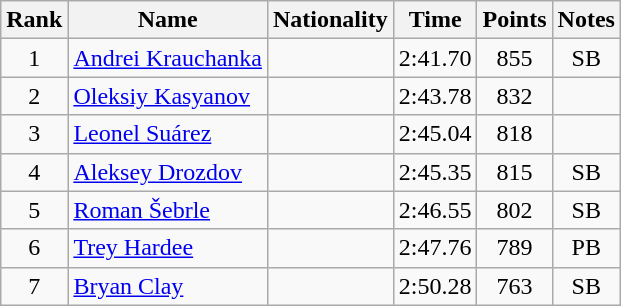<table class="wikitable sortable" style="text-align:center">
<tr>
<th>Rank</th>
<th>Name</th>
<th>Nationality</th>
<th>Time</th>
<th>Points</th>
<th>Notes</th>
</tr>
<tr>
<td>1</td>
<td align=left><a href='#'>Andrei Krauchanka</a></td>
<td align=left></td>
<td>2:41.70</td>
<td>855</td>
<td>SB</td>
</tr>
<tr>
<td>2</td>
<td align=left><a href='#'>Oleksiy Kasyanov</a></td>
<td align=left></td>
<td>2:43.78</td>
<td>832</td>
<td></td>
</tr>
<tr>
<td>3</td>
<td align=left><a href='#'>Leonel Suárez</a></td>
<td align=left></td>
<td>2:45.04</td>
<td>818</td>
<td></td>
</tr>
<tr>
<td>4</td>
<td align=left><a href='#'>Aleksey Drozdov</a></td>
<td align=left></td>
<td>2:45.35</td>
<td>815</td>
<td>SB</td>
</tr>
<tr>
<td>5</td>
<td align=left><a href='#'>Roman Šebrle</a></td>
<td align=left></td>
<td>2:46.55</td>
<td>802</td>
<td>SB</td>
</tr>
<tr>
<td>6</td>
<td align=left><a href='#'>Trey Hardee</a></td>
<td align=left></td>
<td>2:47.76</td>
<td>789</td>
<td>PB</td>
</tr>
<tr>
<td>7</td>
<td align=left><a href='#'>Bryan Clay</a></td>
<td align=left></td>
<td>2:50.28</td>
<td>763</td>
<td>SB</td>
</tr>
</table>
